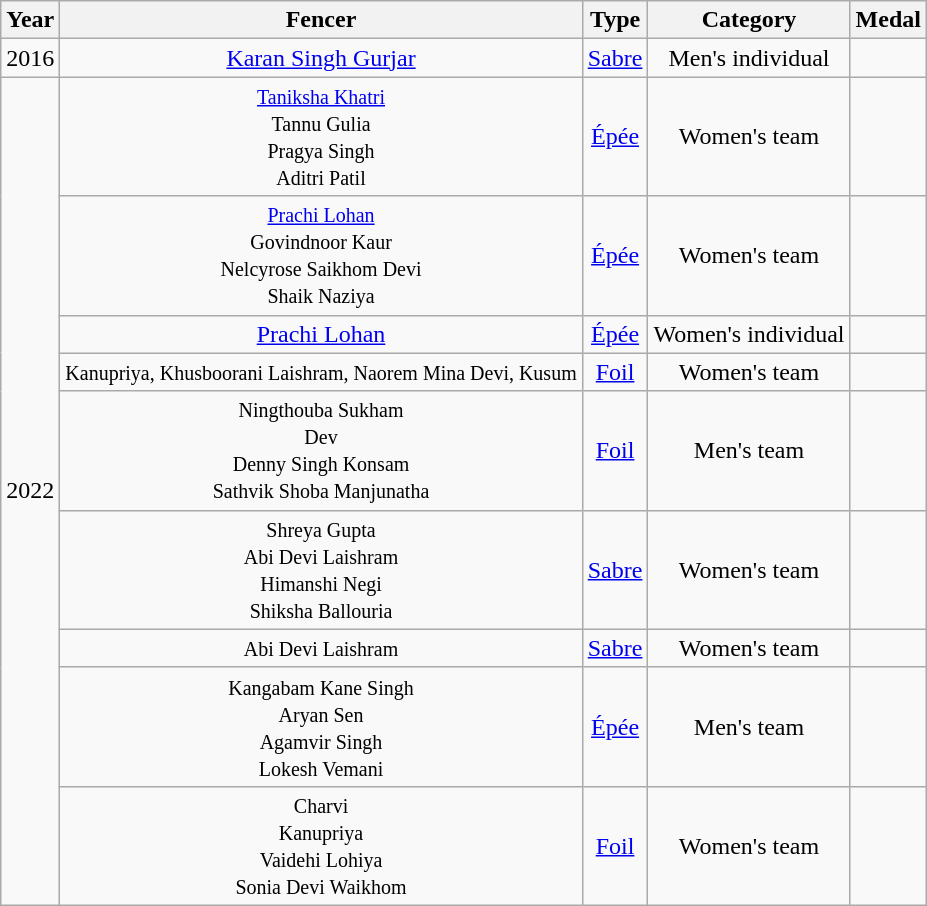<table class="wikitable sortable" style="text-align:center">
<tr>
<th>Year</th>
<th>Fencer</th>
<th>Type</th>
<th>Category</th>
<th>Medal</th>
</tr>
<tr>
<td>2016</td>
<td><a href='#'>Karan Singh Gurjar</a></td>
<td><a href='#'>Sabre</a></td>
<td>Men's individual</td>
<td></td>
</tr>
<tr>
<td rowspan=9>2022</td>
<td><small><a href='#'>Taniksha Khatri</a><br>Tannu Gulia<br>Pragya Singh<br>Aditri Patil</small></td>
<td><a href='#'>Épée</a></td>
<td>Women's team</td>
<td></td>
</tr>
<tr>
<td><small><a href='#'>Prachi Lohan</a><br>Govindnoor Kaur<br>Nelcyrose Saikhom Devi<br>Shaik Naziya</small></td>
<td><a href='#'>Épée</a></td>
<td>Women's team</td>
<td></td>
</tr>
<tr>
<td><a href='#'>Prachi Lohan</a></td>
<td><a href='#'>Épée</a></td>
<td>Women's individual</td>
<td></td>
</tr>
<tr>
<td><small>Kanupriya, Khusboorani Laishram, Naorem Mina Devi, Kusum</small></td>
<td><a href='#'>Foil</a></td>
<td>Women's team</td>
<td></td>
</tr>
<tr>
<td><small>Ningthouba Sukham<br>Dev<br>Denny Singh Konsam<br>Sathvik Shoba Manjunatha</small></td>
<td><a href='#'>Foil</a></td>
<td>Men's team</td>
<td></td>
</tr>
<tr>
<td><small>Shreya Gupta<br>Abi Devi Laishram<br>Himanshi Negi<br>Shiksha Ballouria</small></td>
<td><a href='#'>Sabre</a></td>
<td>Women's team</td>
<td></td>
</tr>
<tr>
<td><small>Abi Devi Laishram</small></td>
<td><a href='#'>Sabre</a></td>
<td>Women's team</td>
<td></td>
</tr>
<tr>
<td><small>Kangabam Kane Singh<br>Aryan Sen<br>Agamvir Singh<br>Lokesh Vemani</small></td>
<td><a href='#'>Épée</a></td>
<td>Men's team</td>
<td></td>
</tr>
<tr>
<td><small>Charvi<br>Kanupriya<br>Vaidehi Lohiya<br>Sonia Devi Waikhom</small></td>
<td><a href='#'>Foil</a></td>
<td>Women's team</td>
<td></td>
</tr>
</table>
